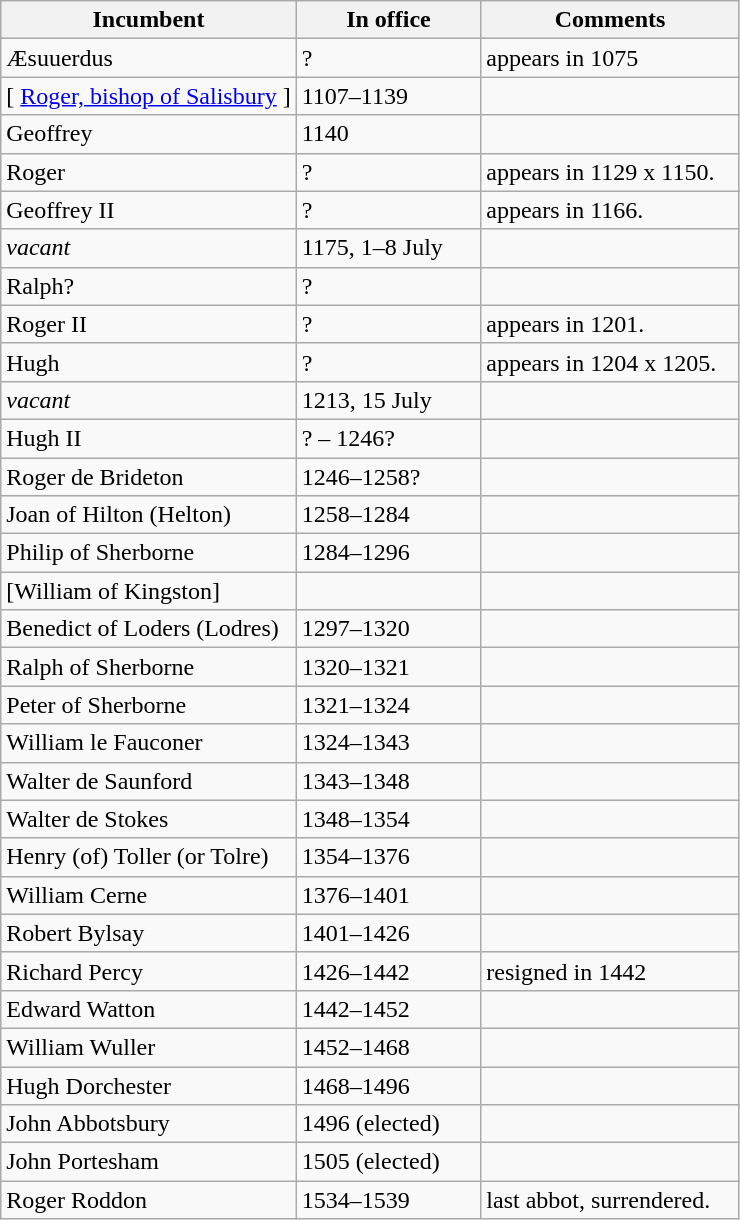<table class="wikitable sortable">
<tr>
<th width="40%">Incumbent</th>
<th width="25%">In office</th>
<th width="35%">Comments</th>
</tr>
<tr valign="top">
<td>Æsuuerdus</td>
<td>?</td>
<td>appears in 1075</td>
</tr>
<tr valign="top">
<td>[ <a href='#'>Roger, bishop of Salisbury</a> ]</td>
<td>1107–1139</td>
<td></td>
</tr>
<tr valign="top">
<td>Geoffrey</td>
<td>1140</td>
<td></td>
</tr>
<tr valign="top">
<td>Roger</td>
<td>?</td>
<td>appears in 1129 x 1150.</td>
</tr>
<tr valign="top">
<td>Geoffrey II</td>
<td>?</td>
<td>appears in 1166.</td>
</tr>
<tr valign="top">
<td><em>vacant</em></td>
<td>1175, 1–8 July</td>
<td></td>
</tr>
<tr valign="top">
<td>Ralph?</td>
<td>?</td>
<td></td>
</tr>
<tr valign="top">
<td>Roger II</td>
<td>?</td>
<td>appears in 1201.</td>
</tr>
<tr valign="top">
<td>Hugh</td>
<td>?</td>
<td>appears in 1204 x 1205.</td>
</tr>
<tr valign="top">
<td><em>vacant</em></td>
<td>1213, 15 July</td>
<td></td>
</tr>
<tr valign="top">
<td>Hugh II</td>
<td>? – 1246?</td>
<td></td>
</tr>
<tr valign="top">
<td>Roger de Brideton</td>
<td>1246–1258?</td>
<td></td>
</tr>
<tr valign="top">
<td>Joan of Hilton (Helton)</td>
<td>1258–1284</td>
<td></td>
</tr>
<tr valign="top">
<td>Philip of Sherborne</td>
<td>1284–1296</td>
<td></td>
</tr>
<tr valign="top">
<td>[William of Kingston]</td>
<td></td>
<td></td>
</tr>
<tr valign="top">
<td>Benedict of Loders (Lodres)</td>
<td>1297–1320</td>
<td></td>
</tr>
<tr valign="top">
<td>Ralph of Sherborne</td>
<td>1320–1321</td>
<td></td>
</tr>
<tr valign="top">
<td>Peter of Sherborne</td>
<td>1321–1324</td>
<td></td>
</tr>
<tr valign="top">
<td>William le Fauconer</td>
<td>1324–1343</td>
<td></td>
</tr>
<tr valign="top">
<td>Walter de Saunford</td>
<td>1343–1348</td>
<td></td>
</tr>
<tr valign="top">
<td>Walter de Stokes</td>
<td>1348–1354</td>
<td></td>
</tr>
<tr valign="top">
<td>Henry (of) Toller (or Tolre)</td>
<td>1354–1376</td>
<td></td>
</tr>
<tr valign="top">
<td>William Cerne</td>
<td>1376–1401</td>
<td></td>
</tr>
<tr valign="top">
<td>Robert Bylsay</td>
<td>1401–1426</td>
<td></td>
</tr>
<tr valign="top">
<td>Richard Percy</td>
<td>1426–1442</td>
<td>resigned in 1442</td>
</tr>
<tr valign="top">
<td>Edward Watton</td>
<td>1442–1452</td>
<td></td>
</tr>
<tr valign="top">
<td>William Wuller</td>
<td>1452–1468</td>
<td></td>
</tr>
<tr valign="top">
<td>Hugh Dorchester</td>
<td>1468–1496</td>
<td></td>
</tr>
<tr valign="top">
<td>John Abbotsbury</td>
<td>1496 (elected)</td>
<td></td>
</tr>
<tr valign="top">
<td>John Portesham</td>
<td>1505 (elected)</td>
<td></td>
</tr>
<tr valign="top">
<td>Roger Roddon</td>
<td>1534–1539</td>
<td>last abbot, surrendered.</td>
</tr>
</table>
